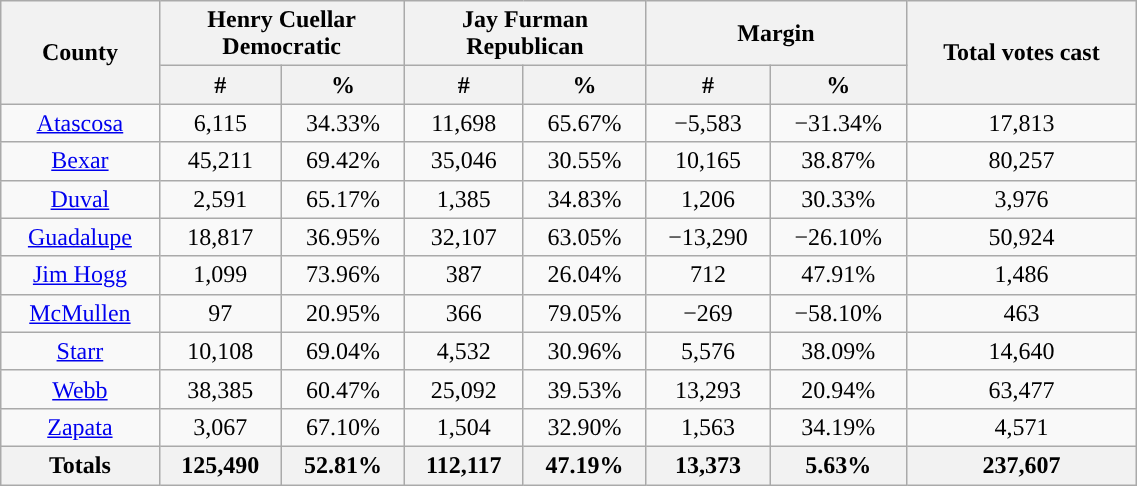<table width="60%"  class="wikitable sortable" style="text-align:center">
<tr>
<th rowspan="2">County</th>
<th style="text-align:center;" colspan="2">Henry Cuellar<br>Democratic</th>
<th style="text-align:center;" colspan="2">Jay Furman<br>Republican</th>
<th style="text-align:center;" colspan="2">Margin</th>
<th rowspan="2" style="text-align:center;">Total votes cast</th>
</tr>
<tr>
<th style="text-align:center;" data-sort-type="number">#</th>
<th style="text-align:center;" data-sort-type="number">%</th>
<th style="text-align:center;" data-sort-type="number">#</th>
<th style="text-align:center;" data-sort-type="number">%</th>
<th style="text-align:center;" data-sort-type="number">#</th>
<th style="text-align:center;" data-sort-type="number">%</th>
</tr>
<tr style="text-align:center;">
<td style="background-color:"><a href='#'>Atascosa</a></td>
<td style="color:black;background-color:">6,115</td>
<td style="color:black;background-color:">34.33%</td>
<td style="background-color:">11,698</td>
<td style="background-color:">65.67%</td>
<td style="background-color:">−5,583</td>
<td style="background-color:">−31.34%</td>
<td style="background-color:">17,813</td>
</tr>
<tr style="text-align:center;">
<td style="color:black;background-color:"><a href='#'>Bexar</a></td>
<td style="color:black;background-color:">45,211</td>
<td style="color:black;background-color:">69.42%</td>
<td style="background-color:">35,046</td>
<td style="background-color:">30.55%</td>
<td style="color:black;background-color:">10,165</td>
<td style="color:black;background-color:">38.87%</td>
<td style="color:black;background-color:">80,257</td>
</tr>
<tr style="text-align:center;">
<td style="color:black;background-color:"><a href='#'>Duval</a></td>
<td style="color:black;background-color:">2,591</td>
<td style="color:black;background-color:">65.17%</td>
<td style="background-color:">1,385</td>
<td style="background-color:">34.83%</td>
<td style="color:black;background-color:">1,206</td>
<td style="color:black;background-color:">30.33%</td>
<td style="color:black;background-color:">3,976</td>
</tr>
<tr style="text-align:center;">
<td style="background-color:"><a href='#'>Guadalupe</a></td>
<td style="color:black;background-color:">18,817</td>
<td style="color:black;background-color:">36.95%</td>
<td style="background-color:">32,107</td>
<td style="background-color:">63.05%</td>
<td style="background-color:">−13,290</td>
<td style="background-color:">−26.10%</td>
<td style="background-color:">50,924</td>
</tr>
<tr style="text-align:center;">
<td style="color:black;background-color:"><a href='#'>Jim Hogg</a></td>
<td style="color:black;background-color:">1,099</td>
<td style="color:black;background-color:">73.96%</td>
<td style="background-color:">387</td>
<td style="background-color:">26.04%</td>
<td style="color:black;background-color:">712</td>
<td style="color:black;background-color:">47.91%</td>
<td style="color:black;background-color:">1,486</td>
</tr>
<tr style="text-align:center;">
<td style="background-color:"><a href='#'>McMullen</a></td>
<td style="color:black;background-color:">97</td>
<td style="color:black;background-color:">20.95%</td>
<td style="background-color:">366</td>
<td style="background-color:">79.05%</td>
<td style="background-color:">−269</td>
<td style="background-color:">−58.10%</td>
<td style="background-color:">463</td>
</tr>
<tr style="text-align:center;">
<td style="color:black;background-color:"><a href='#'>Starr</a></td>
<td style="color:black;background-color:">10,108</td>
<td style="color:black;background-color:">69.04%</td>
<td style="background-color:">4,532</td>
<td style="background-color:">30.96%</td>
<td style="color:black;background-color:">5,576</td>
<td style="color:black;background-color:">38.09%</td>
<td style="color:black;background-color:">14,640</td>
</tr>
<tr style="text-align:center;">
<td style="color:black;background-color:"><a href='#'>Webb</a></td>
<td style="color:black;background-color:">38,385</td>
<td style="color:black;background-color:">60.47%</td>
<td style="background-color:">25,092</td>
<td style="background-color:">39.53%</td>
<td style="color:black;background-color:">13,293</td>
<td style="color:black;background-color:">20.94%</td>
<td style="color:black;background-color:">63,477</td>
</tr>
<tr style="text-align:center;">
<td style="color:black;background-color:"><a href='#'>Zapata</a></td>
<td style="color:black;background-color:">3,067</td>
<td style="color:black;background-color:">67.10%</td>
<td style="background-color:">1,504</td>
<td style="background-color:">32.90%</td>
<td style="color:black;background-color:">1,563</td>
<td style="color:black;background-color:">34.19%</td>
<td style="color:black;background-color:">4,571</td>
</tr>
<tr style="text-align:center;">
<th>Totals</th>
<th>125,490</th>
<th>52.81%</th>
<th>112,117</th>
<th>47.19%</th>
<th>13,373</th>
<th>5.63%</th>
<th>237,607</th>
</tr>
</table>
